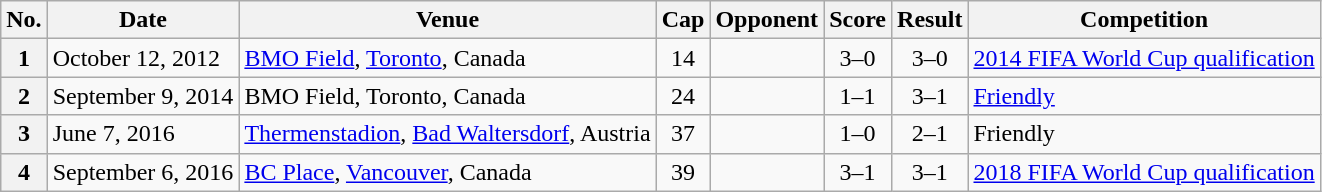<table class="wikitable sortable plainrowheaders">
<tr>
<th scope=col>No.</th>
<th scope=col>Date</th>
<th scope=col>Venue</th>
<th scope=col>Cap</th>
<th scope=col>Opponent</th>
<th scope=col>Score</th>
<th scope=col>Result</th>
<th scope=col>Competition</th>
</tr>
<tr>
<th scope=row>1</th>
<td>October 12, 2012</td>
<td><a href='#'>BMO Field</a>, <a href='#'>Toronto</a>, Canada</td>
<td align=center>14</td>
<td></td>
<td align=center>3–0</td>
<td align=center>3–0</td>
<td><a href='#'>2014 FIFA World Cup qualification</a></td>
</tr>
<tr>
<th scope=row>2</th>
<td>September 9, 2014</td>
<td>BMO Field, Toronto, Canada</td>
<td align=center>24</td>
<td></td>
<td align=center>1–1</td>
<td align=center>3–1</td>
<td><a href='#'>Friendly</a></td>
</tr>
<tr>
<th scope=row>3</th>
<td>June 7, 2016</td>
<td><a href='#'>Thermenstadion</a>, <a href='#'>Bad Waltersdorf</a>, Austria</td>
<td align=center>37</td>
<td></td>
<td align=center>1–0</td>
<td align=center>2–1</td>
<td>Friendly</td>
</tr>
<tr>
<th scope=row>4</th>
<td>September 6, 2016</td>
<td><a href='#'>BC Place</a>, <a href='#'>Vancouver</a>, Canada</td>
<td align=center>39</td>
<td></td>
<td align=center>3–1</td>
<td align=center>3–1</td>
<td><a href='#'>2018 FIFA World Cup qualification</a></td>
</tr>
</table>
